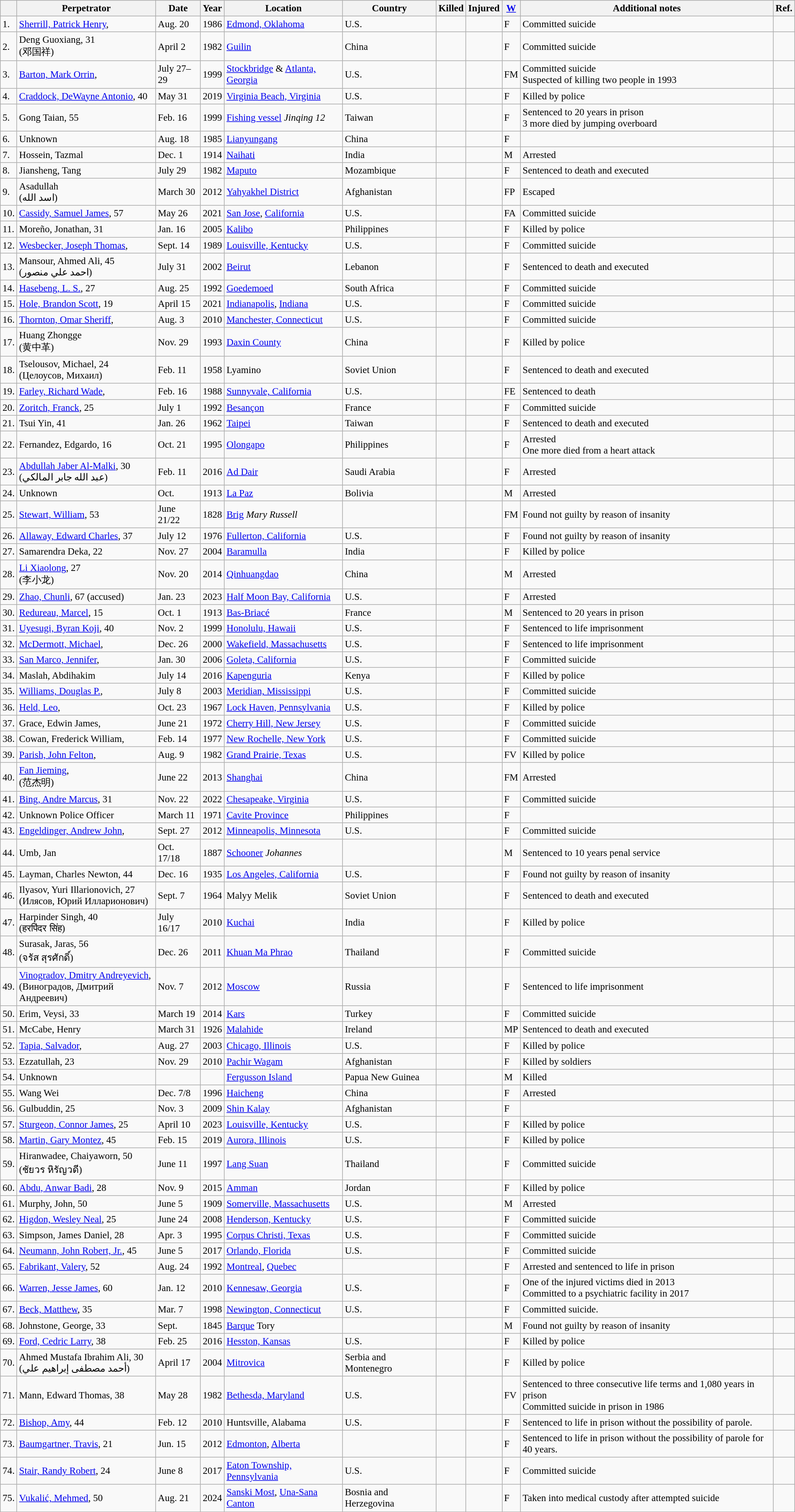<table class="wikitable sortable"  style="width:100%; font-size:96%;">
<tr>
<th></th>
<th>Perpetrator</th>
<th>Date</th>
<th>Year</th>
<th>Location</th>
<th>Country</th>
<th>Killed</th>
<th>Injured</th>
<th><a href='#'>W</a></th>
<th>Additional notes</th>
<th>Ref.</th>
</tr>
<tr>
<td>1.</td>
<td><a href='#'>Sherrill, Patrick Henry</a>, </td>
<td> Aug. 20</td>
<td>1986</td>
<td><a href='#'>Edmond, Oklahoma</a></td>
<td> U.S.</td>
<td></td>
<td></td>
<td>F</td>
<td>Committed suicide</td>
<td></td>
</tr>
<tr>
<td>2.</td>
<td>Deng Guoxiang, 31 <br> (邓国祥)</td>
<td>April 2</td>
<td>1982</td>
<td><a href='#'>Guilin</a></td>
<td> China</td>
<td></td>
<td></td>
<td>F</td>
<td>Committed suicide</td>
<td></td>
</tr>
<tr>
<td>3.</td>
<td><a href='#'>Barton, Mark Orrin</a>, </td>
<td> July 27–29</td>
<td>1999</td>
<td><a href='#'>Stockbridge</a> & <a href='#'>Atlanta, Georgia</a></td>
<td> U.S.</td>
<td></td>
<td></td>
<td>FM</td>
<td>Committed suicide <br> Suspected of killing two people in 1993</td>
<td></td>
</tr>
<tr>
<td>4.</td>
<td><a href='#'>Craddock, DeWayne Antonio</a>, 40</td>
<td> May 31</td>
<td>2019</td>
<td><a href='#'>Virginia Beach, Virginia</a></td>
<td> U.S.</td>
<td></td>
<td></td>
<td>F</td>
<td>Killed by police</td>
<td></td>
</tr>
<tr>
<td>5.</td>
<td>Gong Taian, 55</td>
<td> Feb. 16</td>
<td>1999</td>
<td><a href='#'>Fishing vessel</a> <em>Jinqing 12</em></td>
<td> Taiwan</td>
<td></td>
<td></td>
<td>F</td>
<td>Sentenced to 20 years in prison <br> 3 more died by jumping overboard</td>
<td></td>
</tr>
<tr>
<td>6.</td>
<td>Unknown</td>
<td> Aug. 18</td>
<td>1985</td>
<td><a href='#'>Lianyungang</a></td>
<td> China</td>
<td></td>
<td> </td>
<td>F</td>
<td></td>
<td></td>
</tr>
<tr>
<td>7.</td>
<td>Hossein, Tazmal</td>
<td> Dec. 1</td>
<td>1914</td>
<td><a href='#'>Naihati</a></td>
<td> India</td>
<td></td>
<td></td>
<td>M</td>
<td>Arrested</td>
<td> </td>
</tr>
<tr>
<td>8.</td>
<td>Jiansheng, Tang</td>
<td> July 29</td>
<td>1982</td>
<td><a href='#'>Maputo</a></td>
<td> Mozambique</td>
<td></td>
<td> </td>
<td>F</td>
<td>Sentenced to death and executed</td>
<td> </td>
</tr>
<tr>
<td>9.</td>
<td>Asadullah <br> (اسد الله)</td>
<td> March 30</td>
<td>2012</td>
<td><a href='#'>Yahyakhel District</a></td>
<td> Afghanistan</td>
<td></td>
<td> </td>
<td>FP</td>
<td>Escaped</td>
<td></td>
</tr>
<tr>
<td>10.</td>
<td><a href='#'>Cassidy, Samuel James</a>, 57</td>
<td> May 26</td>
<td>2021</td>
<td><a href='#'>San Jose</a>, <a href='#'>California</a></td>
<td> U.S.</td>
<td></td>
<td></td>
<td>FA</td>
<td>Committed suicide</td>
<td></td>
</tr>
<tr>
<td>11.</td>
<td>Moreño, Jonathan, 31</td>
<td> Jan. 16</td>
<td>2005</td>
<td><a href='#'>Kalibo</a></td>
<td> Philippines</td>
<td></td>
<td></td>
<td>F</td>
<td>Killed by police</td>
<td> </td>
</tr>
<tr>
<td>12.</td>
<td><a href='#'>Wesbecker, Joseph Thomas</a>, </td>
<td> Sept. 14</td>
<td>1989</td>
<td><a href='#'>Louisville, Kentucky</a></td>
<td> U.S.</td>
<td></td>
<td></td>
<td>F</td>
<td>Committed suicide</td>
<td></td>
</tr>
<tr>
<td>13.</td>
<td>Mansour, Ahmed Ali, 45 <br> (احمد علي منصور)</td>
<td> July 31</td>
<td>2002</td>
<td><a href='#'>Beirut</a></td>
<td> Lebanon</td>
<td></td>
<td> </td>
<td>F</td>
<td>Sentenced to death and executed</td>
<td> </td>
</tr>
<tr>
<td>14.</td>
<td><a href='#'>Hasebeng, L. S.</a>, 27</td>
<td> Aug. 25</td>
<td>1992</td>
<td><a href='#'>Goedemoed</a></td>
<td> South Africa</td>
<td></td>
<td> </td>
<td>F</td>
<td>Committed suicide</td>
<td></td>
</tr>
<tr>
<td>15.</td>
<td><a href='#'>Hole, Brandon Scott</a>, 19</td>
<td> April 15</td>
<td>2021</td>
<td><a href='#'>Indianapolis</a>, <a href='#'>Indiana</a></td>
<td> U.S.</td>
<td></td>
<td></td>
<td>F</td>
<td>Committed suicide</td>
<td></td>
</tr>
<tr>
<td>16.</td>
<td><a href='#'>Thornton, Omar Sheriff</a>, </td>
<td> Aug. 3</td>
<td>2010</td>
<td><a href='#'>Manchester, Connecticut</a></td>
<td> U.S.</td>
<td></td>
<td> </td>
<td>F</td>
<td>Committed suicide</td>
<td> </td>
</tr>
<tr>
<td>17.</td>
<td>Huang Zhongge <br> (黄中革)</td>
<td> Nov. 29</td>
<td>1993</td>
<td><a href='#'>Daxin County</a></td>
<td> China</td>
<td></td>
<td> </td>
<td>F</td>
<td>Killed by police</td>
<td></td>
</tr>
<tr>
<td>18.</td>
<td>Tselousov, Michael, 24 <br> (Целоусов, Михаил)</td>
<td> Feb. 11</td>
<td>1958</td>
<td>Lyamino</td>
<td> Soviet Union</td>
<td></td>
<td></td>
<td>F</td>
<td>Sentenced to death and executed</td>
<td></td>
</tr>
<tr>
<td>19.</td>
<td><a href='#'>Farley, Richard Wade</a>, </td>
<td> Feb. 16</td>
<td>1988</td>
<td><a href='#'>Sunnyvale, California</a></td>
<td> U.S.</td>
<td></td>
<td> </td>
<td>FE</td>
<td>Sentenced to death</td>
<td></td>
</tr>
<tr>
<td>20.</td>
<td><a href='#'>Zoritch, Franck</a>, 25</td>
<td> July 1</td>
<td>1992</td>
<td><a href='#'>Besançon</a></td>
<td> France</td>
<td></td>
<td> </td>
<td>F</td>
<td>Committed suicide</td>
<td> </td>
</tr>
<tr>
<td>21.</td>
<td>Tsui Yin, 41</td>
<td> Jan. 26</td>
<td>1962</td>
<td><a href='#'>Taipei</a></td>
<td> Taiwan</td>
<td></td>
<td>  </td>
<td>F</td>
<td>Sentenced to death and executed</td>
<td> </td>
</tr>
<tr>
<td>22.</td>
<td>Fernandez, Edgardo, 16</td>
<td> Oct. 21</td>
<td>1995</td>
<td><a href='#'>Olongapo</a></td>
<td> Philippines</td>
<td></td>
<td> </td>
<td>F</td>
<td>Arrested <br> One more died from a heart attack</td>
<td> </td>
</tr>
<tr>
<td>23.</td>
<td><a href='#'>Abdullah Jaber Al-Malki</a>, 30 <br> (عبد الله جابر المالكي)</td>
<td> Feb. 11</td>
<td>2016</td>
<td><a href='#'>Ad Dair</a></td>
<td> Saudi Arabia</td>
<td></td>
<td> </td>
<td>F</td>
<td>Arrested</td>
<td> </td>
</tr>
<tr>
<td>24.</td>
<td>Unknown</td>
<td> Oct.</td>
<td>1913</td>
<td><a href='#'>La Paz</a></td>
<td> Bolivia</td>
<td></td>
<td> </td>
<td>M</td>
<td>Arrested</td>
<td></td>
</tr>
<tr>
<td>25.</td>
<td><a href='#'>Stewart, William</a>, 53</td>
<td> June 21/22</td>
<td>1828</td>
<td><a href='#'>Brig</a> <em>Mary Russell</em></td>
<td></td>
<td></td>
<td> </td>
<td>FM</td>
<td>Found not guilty by reason of insanity</td>
<td> </td>
</tr>
<tr>
<td>26.</td>
<td><a href='#'>Allaway, Edward Charles</a>, 37</td>
<td> July 12</td>
<td>1976</td>
<td><a href='#'>Fullerton, California</a></td>
<td> U.S.</td>
<td></td>
<td> </td>
<td>F</td>
<td>Found not guilty by reason of insanity</td>
<td></td>
</tr>
<tr>
<td>27.</td>
<td>Samarendra Deka, 22</td>
<td> Nov. 27</td>
<td>2004</td>
<td><a href='#'>Baramulla</a></td>
<td> India</td>
<td></td>
<td> </td>
<td>F</td>
<td>Killed by police</td>
<td> </td>
</tr>
<tr>
<td>28.</td>
<td><a href='#'>Li Xiaolong</a>, 27 <br> (李小龙)</td>
<td> Nov. 20</td>
<td>2014</td>
<td><a href='#'>Qinhuangdao</a></td>
<td> China</td>
<td></td>
<td> </td>
<td>M</td>
<td>Arrested</td>
<td></td>
</tr>
<tr>
<td>29.</td>
<td><a href='#'>Zhao, Chunli</a>, 67 (accused)</td>
<td> Jan. 23</td>
<td>2023</td>
<td><a href='#'>Half Moon Bay, California</a></td>
<td> U.S.</td>
<td></td>
<td> </td>
<td>F</td>
<td>Arrested</td>
<td></td>
</tr>
<tr>
<td>30.</td>
<td><a href='#'>Redureau, Marcel</a>, 15</td>
<td> Oct. 1</td>
<td>1913</td>
<td><a href='#'>Bas-Briacé</a></td>
<td> France</td>
<td></td>
<td> </td>
<td>M</td>
<td>Sentenced to 20 years in prison</td>
<td> </td>
</tr>
<tr>
<td>31.</td>
<td><a href='#'>Uyesugi, Byran Koji</a>, 40</td>
<td> Nov. 2</td>
<td>1999</td>
<td><a href='#'>Honolulu, Hawaii</a></td>
<td> U.S.</td>
<td></td>
<td> </td>
<td>F</td>
<td>Sentenced to life imprisonment</td>
<td> </td>
</tr>
<tr>
<td>32.</td>
<td><a href='#'>McDermott, Michael</a>, </td>
<td> Dec. 26</td>
<td>2000</td>
<td><a href='#'>Wakefield, Massachusetts</a></td>
<td> U.S.</td>
<td></td>
<td> </td>
<td>F</td>
<td>Sentenced to life imprisonment</td>
<td></td>
</tr>
<tr>
<td>33.</td>
<td><a href='#'>San Marco, Jennifer</a>, </td>
<td> Jan. 30</td>
<td>2006</td>
<td><a href='#'>Goleta, California</a></td>
<td> U.S.</td>
<td></td>
<td> </td>
<td>F</td>
<td>Committed suicide</td>
<td></td>
</tr>
<tr>
<td>34.</td>
<td>Maslah, Abdihakim</td>
<td> July 14</td>
<td>2016</td>
<td><a href='#'>Kapenguria</a></td>
<td> Kenya</td>
<td></td>
<td> </td>
<td>F</td>
<td>Killed by police</td>
<td></td>
</tr>
<tr>
<td>35.</td>
<td><a href='#'>Williams, Douglas P.</a>, </td>
<td> July 8</td>
<td>2003</td>
<td><a href='#'>Meridian, Mississippi</a></td>
<td> U.S.</td>
<td></td>
<td> </td>
<td>F</td>
<td>Committed suicide</td>
<td></td>
</tr>
<tr>
<td>36.</td>
<td><a href='#'>Held, Leo</a>, </td>
<td> Oct. 23</td>
<td>1967</td>
<td><a href='#'>Lock Haven, Pennsylvania</a></td>
<td> U.S.</td>
<td></td>
<td> </td>
<td>F</td>
<td>Killed by police</td>
<td></td>
</tr>
<tr>
<td>37.</td>
<td>Grace, Edwin James, </td>
<td> June 21</td>
<td>1972</td>
<td><a href='#'>Cherry Hill, New Jersey</a></td>
<td> U.S.</td>
<td></td>
<td> </td>
<td>F</td>
<td>Committed suicide</td>
<td> </td>
</tr>
<tr>
<td>38.</td>
<td>Cowan, Frederick William, </td>
<td> Feb. 14</td>
<td>1977</td>
<td><a href='#'>New Rochelle, New York</a></td>
<td> U.S.</td>
<td></td>
<td> </td>
<td>F</td>
<td>Committed suicide</td>
<td> </td>
</tr>
<tr>
<td>39.</td>
<td><a href='#'>Parish, John Felton</a>, </td>
<td> Aug. 9</td>
<td>1982</td>
<td><a href='#'>Grand Prairie, Texas</a></td>
<td> U.S.</td>
<td></td>
<td> </td>
<td>FV</td>
<td>Killed by police</td>
<td> </td>
</tr>
<tr>
<td>40.</td>
<td><a href='#'>Fan Jieming</a>,  <br> (范杰明)</td>
<td> June 22</td>
<td>2013</td>
<td><a href='#'>Shanghai</a></td>
<td> China</td>
<td></td>
<td> </td>
<td>FM</td>
<td>Arrested</td>
<td> </td>
</tr>
<tr>
<td>41.</td>
<td><a href='#'>Bing, Andre Marcus</a>, 31</td>
<td> Nov. 22</td>
<td>2022</td>
<td><a href='#'>Chesapeake, Virginia</a></td>
<td> U.S.</td>
<td></td>
<td> </td>
<td>F</td>
<td>Committed suicide</td>
<td></td>
</tr>
<tr>
<td>42.</td>
<td>Unknown Police Officer</td>
<td> March 11</td>
<td>1971</td>
<td><a href='#'>Cavite Province</a></td>
<td> Philippines</td>
<td></td>
<td> </td>
<td>F</td>
<td></td>
<td> </td>
</tr>
<tr>
<td>43.</td>
<td><a href='#'>Engeldinger, Andrew John</a>, </td>
<td> Sept. 27</td>
<td>2012</td>
<td><a href='#'>Minneapolis, Minnesota</a></td>
<td> U.S.</td>
<td></td>
<td> </td>
<td>F</td>
<td>Committed suicide</td>
<td> </td>
</tr>
<tr>
<td>44.</td>
<td>Umb, Jan</td>
<td> Oct. 17/18</td>
<td>1887</td>
<td><a href='#'>Schooner</a> <em>Johannes</em></td>
<td></td>
<td></td>
<td> </td>
<td>M</td>
<td>Sentenced to 10 years penal service</td>
<td> </td>
</tr>
<tr>
<td>45.</td>
<td>Layman, Charles Newton, 44</td>
<td> Dec. 16</td>
<td>1935</td>
<td><a href='#'>Los Angeles, California</a></td>
<td> U.S.</td>
<td></td>
<td> </td>
<td>F</td>
<td>Found not guilty by reason of insanity</td>
<td> </td>
</tr>
<tr>
<td>46.</td>
<td>Ilyasov, Yuri Illarionovich, 27 <br>(Илясов, Юрий Илларионович)</td>
<td> Sept. 7</td>
<td>1964</td>
<td>Malyy Melik</td>
<td> Soviet Union</td>
<td></td>
<td></td>
<td>F</td>
<td>Sentenced to death and executed</td>
<td></td>
</tr>
<tr>
<td>47.</td>
<td>Harpinder Singh, 40 <br> (हरपिंदर सिंह)</td>
<td> July 16/17</td>
<td>2010</td>
<td><a href='#'>Kuchai</a></td>
<td> India</td>
<td></td>
<td> </td>
<td>F</td>
<td>Killed by police</td>
<td> </td>
</tr>
<tr>
<td>48.</td>
<td>Surasak, Jaras, 56 <br> (จรัส สุรศักดิ์)</td>
<td> Dec. 26</td>
<td>2011</td>
<td><a href='#'>Khuan Ma Phrao</a></td>
<td> Thailand</td>
<td></td>
<td> </td>
<td>F</td>
<td>Committed suicide</td>
<td> </td>
</tr>
<tr>
<td>49.</td>
<td><a href='#'>Vinogradov, Dmitry Andreyevich</a>,  <br> (Виноградов, Дмитрий Андреевич)</td>
<td> Nov. 7</td>
<td>2012</td>
<td><a href='#'>Moscow</a></td>
<td> Russia</td>
<td></td>
<td> </td>
<td>F</td>
<td>Sentenced to life imprisonment</td>
<td> </td>
</tr>
<tr>
<td>50.</td>
<td>Erim, Veysi, 33</td>
<td> March 19</td>
<td>2014</td>
<td><a href='#'>Kars</a></td>
<td> Turkey</td>
<td></td>
<td></td>
<td>F</td>
<td>Committed suicide</td>
<td></td>
</tr>
<tr>
<td>51.</td>
<td>McCabe, Henry</td>
<td> March 31</td>
<td>1926</td>
<td><a href='#'>Malahide</a></td>
<td> Ireland</td>
<td></td>
<td> </td>
<td>MP</td>
<td>Sentenced to death and executed</td>
<td></td>
</tr>
<tr>
<td>52.</td>
<td><a href='#'>Tapia, Salvador</a>, </td>
<td> Aug. 27</td>
<td>2003</td>
<td><a href='#'>Chicago, Illinois</a></td>
<td> U.S.</td>
<td></td>
<td> </td>
<td>F</td>
<td>Killed by police</td>
<td> </td>
</tr>
<tr>
<td>53.</td>
<td>Ezzatullah, 23</td>
<td> Nov. 29</td>
<td>2010</td>
<td><a href='#'>Pachir Wagam</a></td>
<td> Afghanistan</td>
<td></td>
<td> </td>
<td>F</td>
<td>Killed by soldiers</td>
<td> </td>
</tr>
<tr>
<td>54.</td>
<td>Unknown</td>
<td></td>
<td></td>
<td><a href='#'>Fergusson Island</a></td>
<td> Papua New Guinea</td>
<td></td>
<td> </td>
<td>M</td>
<td>Killed</td>
<td> </td>
</tr>
<tr>
<td>55.</td>
<td>Wang Wei</td>
<td> Dec. 7/8</td>
<td>1996</td>
<td><a href='#'>Haicheng</a></td>
<td> China</td>
<td></td>
<td></td>
<td>F</td>
<td>Arrested</td>
<td></td>
</tr>
<tr>
<td>56.</td>
<td>Gulbuddin, 25</td>
<td> Nov. 3</td>
<td>2009</td>
<td><a href='#'>Shin Kalay</a></td>
<td> Afghanistan</td>
<td></td>
<td> </td>
<td>F</td>
<td></td>
<td> </td>
</tr>
<tr>
<td>57.</td>
<td><a href='#'>Sturgeon, Connor James</a>, 25</td>
<td> April 10</td>
<td>2023</td>
<td><a href='#'>Louisville, Kentucky</a></td>
<td> U.S.</td>
<td></td>
<td></td>
<td>F</td>
<td>Killed by police</td>
<td></td>
</tr>
<tr>
<td>58.</td>
<td><a href='#'>Martin, Gary Montez</a>, 45</td>
<td> Feb. 15</td>
<td>2019</td>
<td><a href='#'>Aurora, Illinois</a></td>
<td> U.S.</td>
<td></td>
<td></td>
<td>F</td>
<td>Killed by police</td>
<td></td>
</tr>
<tr>
<td>59.</td>
<td>Hiranwadee, Chaiyaworn, 50 <br> (ชัยวร หิรัญวดี)</td>
<td> June 11</td>
<td>1997</td>
<td><a href='#'>Lang Suan</a></td>
<td> Thailand</td>
<td></td>
<td> </td>
<td>F</td>
<td>Committed suicide</td>
<td> </td>
</tr>
<tr>
<td>60.</td>
<td><a href='#'>Abdu, Anwar Badi</a>, 28</td>
<td> Nov. 9</td>
<td>2015</td>
<td><a href='#'>Amman</a></td>
<td> Jordan</td>
<td></td>
<td></td>
<td>F</td>
<td>Killed by police</td>
<td></td>
</tr>
<tr>
<td>61.</td>
<td>Murphy, John, 50</td>
<td> June 5</td>
<td>1909</td>
<td><a href='#'>Somerville, Massachusetts</a></td>
<td> U.S.</td>
<td></td>
<td></td>
<td>M</td>
<td>Arrested</td>
<td></td>
</tr>
<tr>
<td>62.</td>
<td><a href='#'>Higdon, Wesley Neal</a>, 25</td>
<td> June 24</td>
<td>2008</td>
<td><a href='#'>Henderson, Kentucky</a></td>
<td> U.S.</td>
<td></td>
<td> </td>
<td>F</td>
<td>Committed suicide</td>
<td></td>
</tr>
<tr>
<td>63.</td>
<td>Simpson, James Daniel, 28</td>
<td> Apr. 3</td>
<td>1995</td>
<td><a href='#'>Corpus Christi, Texas</a></td>
<td> U.S.</td>
<td></td>
<td></td>
<td>F</td>
<td>Committed suicide</td>
<td></td>
</tr>
<tr>
<td>64.</td>
<td><a href='#'>Neumann, John Robert, Jr.</a>, 45</td>
<td> June 5</td>
<td>2017</td>
<td><a href='#'>Orlando, Florida</a></td>
<td> U.S.</td>
<td></td>
<td></td>
<td>F</td>
<td>Committed suicide</td>
<td></td>
</tr>
<tr>
<td>65.</td>
<td><a href='#'>Fabrikant, Valery</a>, 52</td>
<td>Aug. 24</td>
<td>1992</td>
<td><a href='#'>Montreal</a>, <a href='#'>Quebec</a></td>
<td></td>
<td></td>
<td></td>
<td>F</td>
<td>Arrested and sentenced to life in prison</td>
<td></td>
</tr>
<tr>
<td>66.</td>
<td><a href='#'>Warren, Jesse James</a>, 60</td>
<td> Jan. 12</td>
<td>2010</td>
<td><a href='#'>Kennesaw, Georgia</a></td>
<td> U.S.</td>
<td></td>
<td></td>
<td>F</td>
<td>One of the injured victims died in 2013<br>Committed to a psychiatric facility in 2017</td>
<td></td>
</tr>
<tr>
<td>67.</td>
<td><a href='#'>Beck, Matthew</a>, 35</td>
<td> Mar. 7</td>
<td>1998</td>
<td><a href='#'>Newington, Connecticut</a></td>
<td> U.S.</td>
<td></td>
<td></td>
<td>F</td>
<td>Committed suicide.</td>
<td></td>
</tr>
<tr>
<td>68.</td>
<td>Johnstone, George, 33</td>
<td> Sept.</td>
<td>1845</td>
<td><a href='#'>Barque</a> Tory</td>
<td></td>
<td></td>
<td></td>
<td>M</td>
<td>Found not guilty by reason of insanity</td>
<td></td>
</tr>
<tr>
<td>69.</td>
<td><a href='#'>Ford, Cedric Larry</a>, 38</td>
<td> Feb. 25</td>
<td>2016</td>
<td><a href='#'>Hesston, Kansas</a></td>
<td> U.S.</td>
<td></td>
<td></td>
<td>F</td>
<td>Killed by police</td>
<td></td>
</tr>
<tr>
<td>70.</td>
<td>Ahmed Mustafa Ibrahim Ali, 30 <br> (أحمد مصطفى إبراهيم علي)</td>
<td> April 17</td>
<td>2004</td>
<td><a href='#'>Mitrovica</a></td>
<td> Serbia and Montenegro</td>
<td></td>
<td></td>
<td>F</td>
<td>Killed by police</td>
<td> </td>
</tr>
<tr>
<td>71.</td>
<td>Mann, Edward Thomas, 38</td>
<td> May 28</td>
<td>1982</td>
<td><a href='#'>Bethesda, Maryland</a></td>
<td> U.S.</td>
<td></td>
<td></td>
<td>FV</td>
<td>Sentenced to three consecutive life terms and 1,080 years in prison<br>Committed suicide in prison in 1986</td>
<td></td>
</tr>
<tr>
<td>72.</td>
<td><a href='#'>Bishop, Amy</a>, 44</td>
<td> Feb. 12</td>
<td>2010</td>
<td>Huntsville, Alabama</td>
<td> U.S.</td>
<td></td>
<td></td>
<td>F</td>
<td>Sentenced to life in prison without the possibility of parole.</td>
<td></td>
</tr>
<tr>
<td>73.</td>
<td><a href='#'>Baumgartner, Travis</a>, 21</td>
<td>Jun. 15</td>
<td>2012</td>
<td><a href='#'>Edmonton</a>, <a href='#'>Alberta</a></td>
<td></td>
<td></td>
<td></td>
<td>F</td>
<td>Sentenced to life in prison without the possibility of parole for 40 years.</td>
<td></td>
</tr>
<tr>
<td>74.</td>
<td><a href='#'>Stair, Randy Robert</a>, 24</td>
<td> June 8</td>
<td>2017</td>
<td><a href='#'>Eaton Township, Pennsylvania</a></td>
<td> U.S.</td>
<td></td>
<td></td>
<td>F</td>
<td>Committed suicide</td>
<td></td>
</tr>
<tr>
<td>75.</td>
<td><a href='#'>Vukalić, Mehmed</a>, 50</td>
<td> Aug. 21</td>
<td>2024</td>
<td><a href='#'>Sanski Most</a>, <a href='#'>Una-Sana Canton</a></td>
<td> Bosnia and Herzegovina</td>
<td></td>
<td></td>
<td>F</td>
<td>Taken into medical custody after attempted suicide</td>
<td></td>
</tr>
</table>
